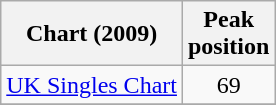<table class="wikitable sortable">
<tr>
<th>Chart (2009)</th>
<th>Peak<br>position</th>
</tr>
<tr>
<td><a href='#'>UK Singles Chart</a></td>
<td align="center">69</td>
</tr>
<tr>
</tr>
</table>
